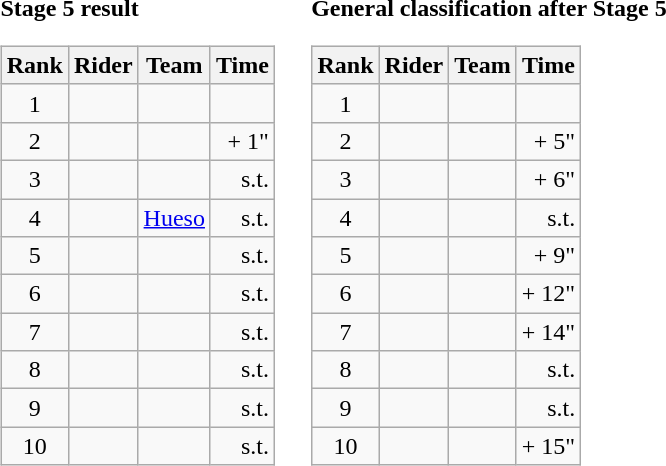<table>
<tr>
<td><strong>Stage 5 result</strong><br><table class="wikitable">
<tr>
<th scope="col">Rank</th>
<th scope="col">Rider</th>
<th scope="col">Team</th>
<th scope="col">Time</th>
</tr>
<tr>
<td style="text-align:center;">1</td>
<td></td>
<td></td>
<td style="text-align:right;"></td>
</tr>
<tr>
<td style="text-align:center;">2</td>
<td></td>
<td></td>
<td style="text-align:right;">+ 1"</td>
</tr>
<tr>
<td style="text-align:center;">3</td>
<td></td>
<td></td>
<td style="text-align:right;">s.t.</td>
</tr>
<tr>
<td style="text-align:center;">4</td>
<td></td>
<td><a href='#'>Hueso</a></td>
<td style="text-align:right;">s.t.</td>
</tr>
<tr>
<td style="text-align:center;">5</td>
<td></td>
<td></td>
<td style="text-align:right;">s.t.</td>
</tr>
<tr>
<td style="text-align:center;">6</td>
<td></td>
<td></td>
<td style="text-align:right;">s.t.</td>
</tr>
<tr>
<td style="text-align:center;">7</td>
<td></td>
<td></td>
<td style="text-align:right;">s.t.</td>
</tr>
<tr>
<td style="text-align:center;">8</td>
<td></td>
<td></td>
<td style="text-align:right;">s.t.</td>
</tr>
<tr>
<td style="text-align:center;">9</td>
<td></td>
<td></td>
<td style="text-align:right;">s.t.</td>
</tr>
<tr>
<td style="text-align:center;">10</td>
<td></td>
<td></td>
<td style="text-align:right;">s.t.</td>
</tr>
</table>
</td>
<td></td>
<td><strong>General classification after Stage 5</strong><br><table class="wikitable">
<tr>
<th scope="col">Rank</th>
<th scope="col">Rider</th>
<th scope="col">Team</th>
<th scope="col">Time</th>
</tr>
<tr>
<td style="text-align:center;">1</td>
<td></td>
<td></td>
<td style="text-align:right;"></td>
</tr>
<tr>
<td style="text-align:center;">2</td>
<td></td>
<td></td>
<td style="text-align:right;">+ 5"</td>
</tr>
<tr>
<td style="text-align:center;">3</td>
<td></td>
<td></td>
<td style="text-align:right;">+ 6"</td>
</tr>
<tr>
<td style="text-align:center;">4</td>
<td></td>
<td></td>
<td style="text-align:right;">s.t.</td>
</tr>
<tr>
<td style="text-align:center;">5</td>
<td></td>
<td></td>
<td style="text-align:right;">+ 9"</td>
</tr>
<tr>
<td style="text-align:center;">6</td>
<td></td>
<td></td>
<td style="text-align:right;">+ 12"</td>
</tr>
<tr>
<td style="text-align:center;">7</td>
<td></td>
<td></td>
<td style="text-align:right;">+ 14"</td>
</tr>
<tr>
<td style="text-align:center;">8</td>
<td></td>
<td></td>
<td style="text-align:right;">s.t.</td>
</tr>
<tr>
<td style="text-align:center;">9</td>
<td></td>
<td></td>
<td style="text-align:right;">s.t.</td>
</tr>
<tr>
<td style="text-align:center;">10</td>
<td></td>
<td></td>
<td style="text-align:right;">+ 15"</td>
</tr>
</table>
</td>
</tr>
</table>
